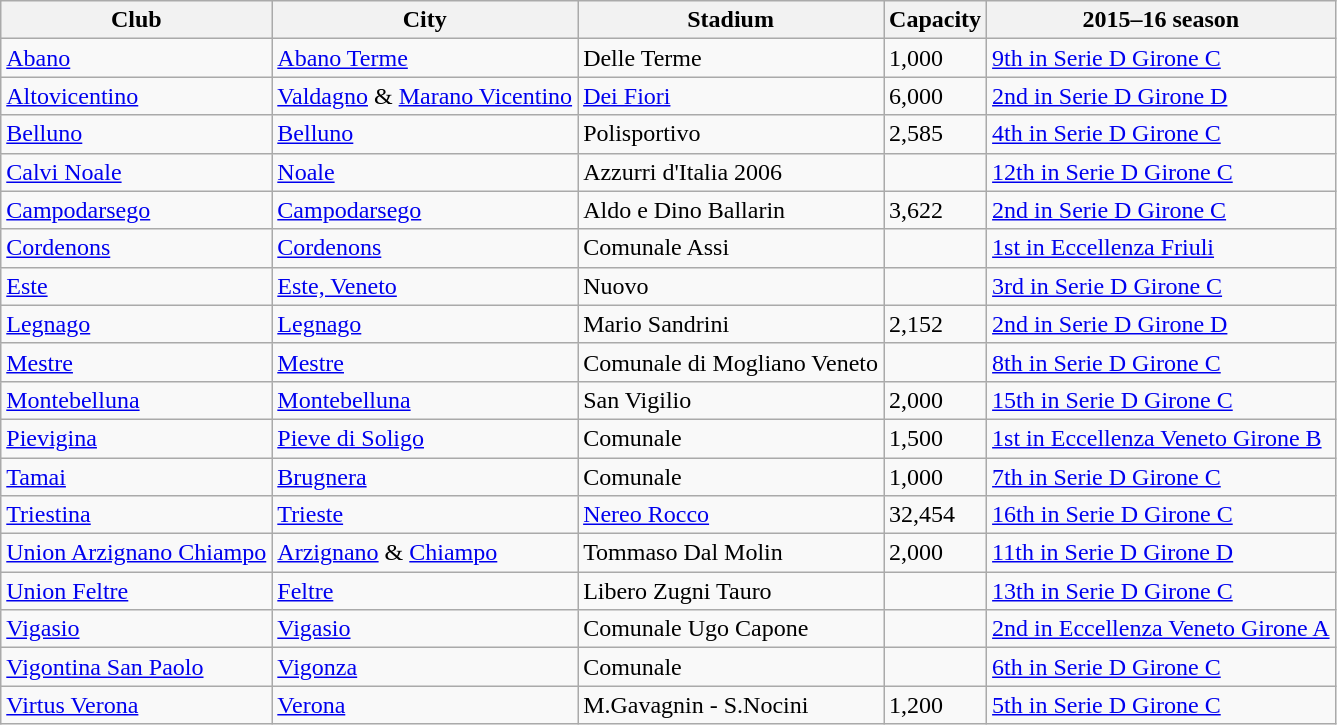<table class="wikitable sortable">
<tr>
<th>Club</th>
<th>City</th>
<th>Stadium</th>
<th>Capacity</th>
<th>2015–16 season</th>
</tr>
<tr>
<td><a href='#'>Abano</a></td>
<td><a href='#'>Abano Terme</a></td>
<td>Delle Terme</td>
<td>1,000</td>
<td><a href='#'>9th in Serie D Girone C</a></td>
</tr>
<tr>
<td><a href='#'>Altovicentino</a></td>
<td><a href='#'>Valdagno</a> & <a href='#'>Marano Vicentino</a></td>
<td><a href='#'>Dei Fiori</a></td>
<td>6,000</td>
<td><a href='#'>2nd in Serie D Girone D</a></td>
</tr>
<tr>
<td><a href='#'>Belluno</a></td>
<td><a href='#'>Belluno</a></td>
<td>Polisportivo</td>
<td>2,585</td>
<td><a href='#'>4th in Serie D Girone C</a></td>
</tr>
<tr>
<td><a href='#'>Calvi Noale</a></td>
<td><a href='#'>Noale</a></td>
<td>Azzurri d'Italia 2006</td>
<td></td>
<td><a href='#'>12th in Serie D Girone C</a></td>
</tr>
<tr>
<td><a href='#'>Campodarsego</a></td>
<td><a href='#'>Campodarsego</a></td>
<td>Aldo e Dino Ballarin</td>
<td>3,622</td>
<td><a href='#'>2nd in Serie D Girone C</a></td>
</tr>
<tr>
<td><a href='#'>Cordenons</a></td>
<td><a href='#'>Cordenons</a></td>
<td>Comunale Assi</td>
<td></td>
<td><a href='#'>1st in Eccellenza Friuli</a></td>
</tr>
<tr>
<td><a href='#'>Este</a></td>
<td><a href='#'>Este, Veneto</a></td>
<td>Nuovo</td>
<td></td>
<td><a href='#'>3rd in Serie D Girone C</a></td>
</tr>
<tr>
<td><a href='#'>Legnago</a></td>
<td><a href='#'>Legnago</a></td>
<td>Mario Sandrini</td>
<td>2,152</td>
<td><a href='#'>2nd in Serie D Girone D</a></td>
</tr>
<tr>
<td><a href='#'>Mestre</a></td>
<td><a href='#'>Mestre</a></td>
<td>Comunale di Mogliano Veneto</td>
<td></td>
<td><a href='#'>8th in Serie D Girone C</a></td>
</tr>
<tr>
<td><a href='#'>Montebelluna</a></td>
<td><a href='#'>Montebelluna</a></td>
<td>San Vigilio</td>
<td>2,000</td>
<td><a href='#'>15th in Serie D Girone C</a></td>
</tr>
<tr>
<td><a href='#'>Pievigina</a></td>
<td><a href='#'>Pieve di Soligo</a></td>
<td>Comunale</td>
<td>1,500</td>
<td><a href='#'>1st in Eccellenza Veneto Girone B</a></td>
</tr>
<tr>
<td><a href='#'>Tamai</a></td>
<td><a href='#'>Brugnera</a></td>
<td>Comunale</td>
<td>1,000</td>
<td><a href='#'>7th in Serie D Girone C</a></td>
</tr>
<tr>
<td><a href='#'>Triestina</a></td>
<td><a href='#'>Trieste</a></td>
<td><a href='#'>Nereo Rocco</a></td>
<td>32,454</td>
<td><a href='#'>16th in Serie D Girone C</a></td>
</tr>
<tr>
<td><a href='#'>Union Arzignano Chiampo</a></td>
<td><a href='#'>Arzignano</a> & <a href='#'>Chiampo</a></td>
<td>Tommaso Dal Molin</td>
<td>2,000</td>
<td><a href='#'>11th in Serie D Girone D</a></td>
</tr>
<tr>
<td><a href='#'>Union Feltre</a></td>
<td><a href='#'>Feltre</a></td>
<td>Libero Zugni Tauro</td>
<td></td>
<td><a href='#'>13th in Serie D Girone C</a></td>
</tr>
<tr>
<td><a href='#'>Vigasio</a></td>
<td><a href='#'>Vigasio</a></td>
<td>Comunale Ugo Capone</td>
<td></td>
<td><a href='#'>2nd in Eccellenza Veneto Girone A</a></td>
</tr>
<tr>
<td><a href='#'>Vigontina San Paolo</a></td>
<td><a href='#'>Vigonza</a></td>
<td>Comunale</td>
<td></td>
<td><a href='#'>6th in Serie D Girone C</a></td>
</tr>
<tr>
<td><a href='#'>Virtus Verona</a></td>
<td><a href='#'>Verona</a></td>
<td>M.Gavagnin - S.Nocini</td>
<td>1,200</td>
<td><a href='#'>5th in Serie D Girone C</a></td>
</tr>
</table>
